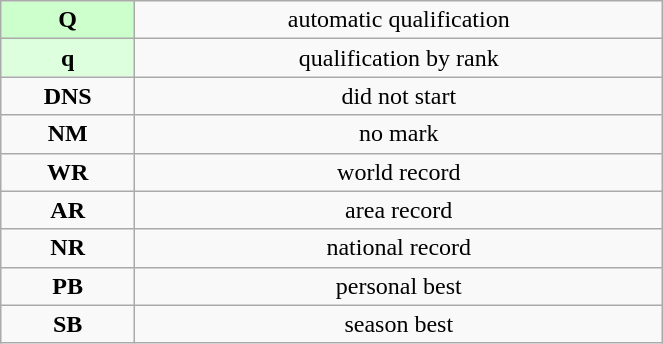<table class="wikitable" style=" text-align:center;" width="35%">
<tr>
<td bgcolor="ccffcc"><strong>Q</strong></td>
<td>automatic qualification</td>
</tr>
<tr>
<td bgcolor="ddffdd"><strong>q</strong></td>
<td>qualification by rank</td>
</tr>
<tr>
<td><strong>DNS</strong></td>
<td>did not start</td>
</tr>
<tr>
<td><strong>NM</strong></td>
<td>no mark</td>
</tr>
<tr>
<td><strong>WR</strong></td>
<td>world record</td>
</tr>
<tr>
<td><strong>AR</strong></td>
<td>area record</td>
</tr>
<tr>
<td><strong>NR</strong></td>
<td>national record</td>
</tr>
<tr>
<td><strong>PB</strong></td>
<td>personal best</td>
</tr>
<tr>
<td><strong>SB</strong></td>
<td>season best</td>
</tr>
</table>
